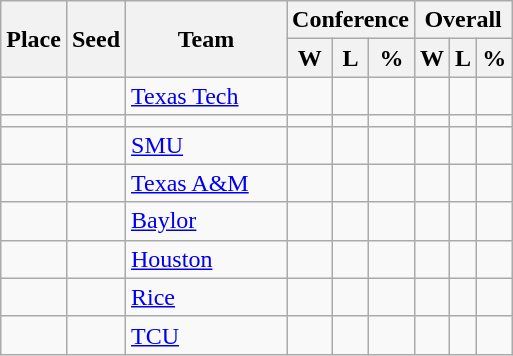<table class=wikitable>
<tr>
<th rowspan ="2">Place</th>
<th rowspan ="2">Seed</th>
<th rowspan ="2" width= "100pt">Team</th>
<th colspan = "3">Conference</th>
<th colspan ="3">Overall</th>
</tr>
<tr>
<th>W</th>
<th>L</th>
<th>%</th>
<th>W</th>
<th>L</th>
<th>%</th>
</tr>
<tr>
<td></td>
<td></td>
<td><a href='#'>Texas Tech</a></td>
<td></td>
<td></td>
<td></td>
<td></td>
<td></td>
<td></td>
</tr>
<tr>
<td></td>
<td></td>
<td></td>
<td></td>
<td></td>
<td></td>
<td></td>
<td></td>
<td></td>
</tr>
<tr>
<td></td>
<td></td>
<td><a href='#'>SMU</a></td>
<td></td>
<td></td>
<td></td>
<td></td>
<td></td>
<td></td>
</tr>
<tr>
<td></td>
<td></td>
<td><a href='#'>Texas A&M</a></td>
<td></td>
<td></td>
<td></td>
<td></td>
<td></td>
<td></td>
</tr>
<tr>
<td></td>
<td></td>
<td><a href='#'>Baylor</a></td>
<td></td>
<td></td>
<td></td>
<td></td>
<td></td>
<td></td>
</tr>
<tr>
<td></td>
<td></td>
<td><a href='#'>Houston</a></td>
<td></td>
<td></td>
<td></td>
<td></td>
<td></td>
<td></td>
</tr>
<tr>
<td></td>
<td></td>
<td><a href='#'>Rice</a></td>
<td></td>
<td></td>
<td></td>
<td></td>
<td></td>
<td></td>
</tr>
<tr>
<td></td>
<td></td>
<td><a href='#'>TCU</a></td>
<td></td>
<td></td>
<td></td>
<td></td>
<td></td>
<td></td>
</tr>
</table>
